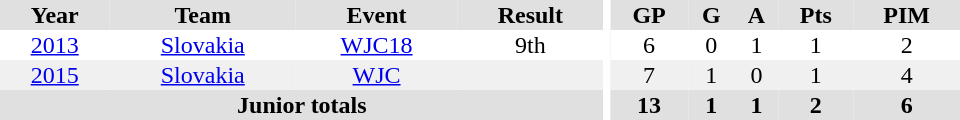<table border="0" cellpadding="1" cellspacing="0" ID="Table3" style="text-align:center; width:40em">
<tr ALIGN="center" bgcolor="#e0e0e0">
<th>Year</th>
<th>Team</th>
<th>Event</th>
<th>Result</th>
<th rowspan="99" bgcolor="#ffffff"></th>
<th>GP</th>
<th>G</th>
<th>A</th>
<th>Pts</th>
<th>PIM</th>
</tr>
<tr>
<td><a href='#'>2013</a></td>
<td><a href='#'>Slovakia</a></td>
<td><a href='#'>WJC18</a></td>
<td>9th</td>
<td>6</td>
<td>0</td>
<td>1</td>
<td>1</td>
<td>2</td>
</tr>
<tr bgcolor="#f0f0f0">
<td><a href='#'>2015</a></td>
<td><a href='#'>Slovakia</a></td>
<td><a href='#'>WJC</a></td>
<td></td>
<td>7</td>
<td>1</td>
<td>0</td>
<td>1</td>
<td>4</td>
</tr>
<tr bgcolor="#e0e0e0">
<th colspan="4">Junior totals</th>
<th>13</th>
<th>1</th>
<th>1</th>
<th>2</th>
<th>6</th>
</tr>
</table>
